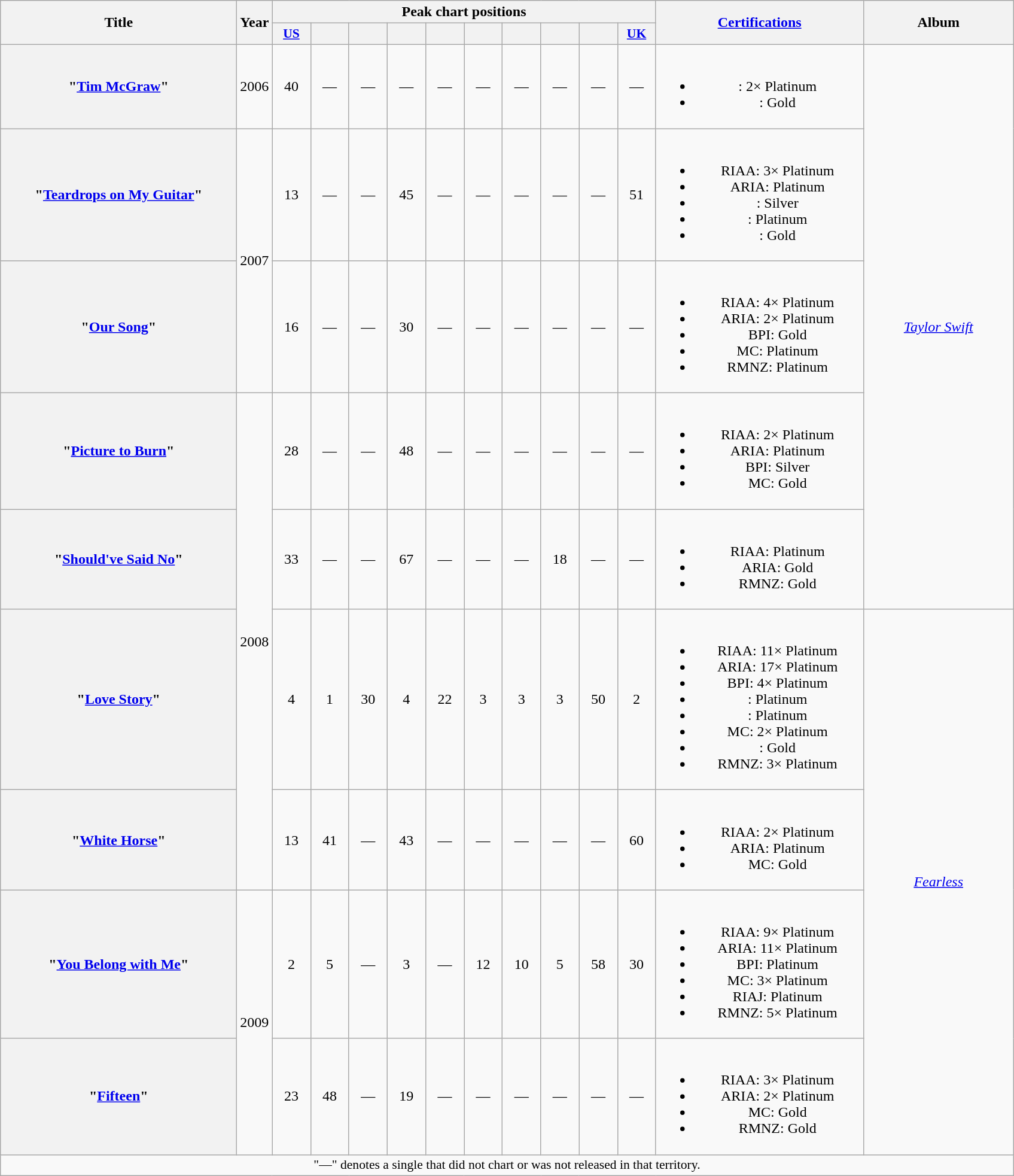<table class="wikitable plainrowheaders" style="text-align:center;">
<tr>
<th scope="col" rowspan="2" style="width:16em;">Title</th>
<th scope="col" rowspan="2" style="width:1em;">Year</th>
<th scope="col" colspan="10">Peak chart positions</th>
<th scope="col" rowspan="2" style="width:14em;"><a href='#'>Certifications</a></th>
<th scope="col" rowspan="2" style="width:10em;">Album</th>
</tr>
<tr>
<th scope="col" style="width:2.5em;font-size:90%;"><a href='#'>US</a><br></th>
<th scope="col" style="width:2.5em;font-size:90%;"><a href='#'></a><br></th>
<th scope="col" style="width:2.5em;font-size:90%;"><a href='#'></a><br></th>
<th scope="col" style="width:2.5em;font-size:90%;"><a href='#'></a><br></th>
<th scope="col" style="width:2.5em;font-size:90%;"><a href='#'></a><br></th>
<th scope="col" style="width:2.5em;font-size:90%;"><a href='#'></a><br></th>
<th scope="col" style="width:2.5em;font-size:90%;"><a href='#'></a><br></th>
<th scope="col" style="width:2.5em;font-size:90%;"><a href='#'></a><br></th>
<th scope="col" style="width:2.5em;font-size:90%;"><a href='#'></a><br></th>
<th scope="col" style="width:2.5em;font-size:90%;"><a href='#'>UK</a><br></th>
</tr>
<tr>
<th scope="row">"<a href='#'>Tim McGraw</a>"</th>
<td>2006</td>
<td>40</td>
<td>—</td>
<td>—</td>
<td>—</td>
<td>—</td>
<td>—</td>
<td>—</td>
<td>—</td>
<td>—</td>
<td>—</td>
<td><br><ul><li><a href='#'></a>: 2× Platinum</li><li><a href='#'></a>: Gold</li></ul></td>
<td rowspan="5"><em><a href='#'>Taylor Swift</a></em></td>
</tr>
<tr>
<th scope="row">"<a href='#'>Teardrops on My Guitar</a>"</th>
<td rowspan="2">2007</td>
<td>13</td>
<td>—</td>
<td>—</td>
<td>45</td>
<td>—</td>
<td>—</td>
<td>—</td>
<td>—</td>
<td>—</td>
<td>51</td>
<td><br><ul><li>RIAA: 3× Platinum</li><li>ARIA: Platinum</li><li><a href='#'></a>: Silver</li><li><a href='#'></a>: Platinum</li><li><a href='#'></a>: Gold</li></ul></td>
</tr>
<tr>
<th scope="row">"<a href='#'>Our Song</a>"</th>
<td>16</td>
<td>—</td>
<td>—</td>
<td>30</td>
<td>—</td>
<td>—</td>
<td>—</td>
<td>—</td>
<td>—</td>
<td>—</td>
<td><br><ul><li>RIAA: 4× Platinum</li><li>ARIA: 2× Platinum</li><li>BPI: Gold</li><li>MC: Platinum</li><li>RMNZ: Platinum</li></ul></td>
</tr>
<tr>
<th scope="row">"<a href='#'>Picture to Burn</a>"</th>
<td rowspan="4">2008</td>
<td>28</td>
<td>—</td>
<td>—</td>
<td>48</td>
<td>—</td>
<td>—</td>
<td>—</td>
<td>—</td>
<td>—</td>
<td>—</td>
<td><br><ul><li>RIAA: 2× Platinum</li><li>ARIA: Platinum</li><li>BPI: Silver</li><li>MC: Gold</li></ul></td>
</tr>
<tr>
<th scope="row">"<a href='#'>Should've Said No</a>"</th>
<td>33</td>
<td>—</td>
<td>—</td>
<td>67</td>
<td>—</td>
<td>—</td>
<td>—</td>
<td>18</td>
<td>—</td>
<td>—</td>
<td><br><ul><li>RIAA: Platinum</li><li>ARIA: Gold</li><li>RMNZ: Gold</li></ul></td>
</tr>
<tr>
<th scope="row">"<a href='#'>Love Story</a>"</th>
<td>4</td>
<td>1</td>
<td>30</td>
<td>4</td>
<td>22</td>
<td>3</td>
<td>3</td>
<td>3</td>
<td>50</td>
<td>2</td>
<td><br><ul><li>RIAA: 11× Platinum</li><li>ARIA: 17× Platinum</li><li>BPI: 4× Platinum</li><li><a href='#'></a>: Platinum</li><li><a href='#'></a>: Platinum</li><li>MC: 2× Platinum</li><li><a href='#'></a>: Gold</li><li>RMNZ: 3× Platinum</li></ul></td>
<td rowspan="4"><em><a href='#'>Fearless</a></em></td>
</tr>
<tr>
<th scope="row">"<a href='#'>White Horse</a>"</th>
<td>13</td>
<td>41</td>
<td>—</td>
<td>43</td>
<td>—</td>
<td>—</td>
<td>—</td>
<td>—</td>
<td>—</td>
<td>60</td>
<td><br><ul><li>RIAA: 2× Platinum</li><li>ARIA: Platinum</li><li>MC: Gold</li></ul></td>
</tr>
<tr>
<th scope="row">"<a href='#'>You Belong with Me</a>"</th>
<td rowspan="2">2009</td>
<td>2</td>
<td>5</td>
<td>—</td>
<td>3</td>
<td>—</td>
<td>12</td>
<td>10</td>
<td>5</td>
<td>58</td>
<td>30</td>
<td><br><ul><li>RIAA: 9× Platinum</li><li>ARIA: 11× Platinum</li><li>BPI: Platinum</li><li>MC: 3× Platinum</li><li>RIAJ: Platinum</li><li>RMNZ: 5× Platinum</li></ul></td>
</tr>
<tr>
<th scope="row">"<a href='#'>Fifteen</a>"</th>
<td>23</td>
<td>48</td>
<td>—</td>
<td>19</td>
<td>—</td>
<td>—</td>
<td>—</td>
<td>—</td>
<td>—</td>
<td>—</td>
<td><br><ul><li>RIAA: 3× Platinum</li><li>ARIA: 2× Platinum</li><li>MC: Gold</li><li>RMNZ: Gold</li></ul></td>
</tr>
<tr>
<td colspan="14" style="font-size:90%">"—" denotes a single that did not chart or was not released in that territory.</td>
</tr>
</table>
